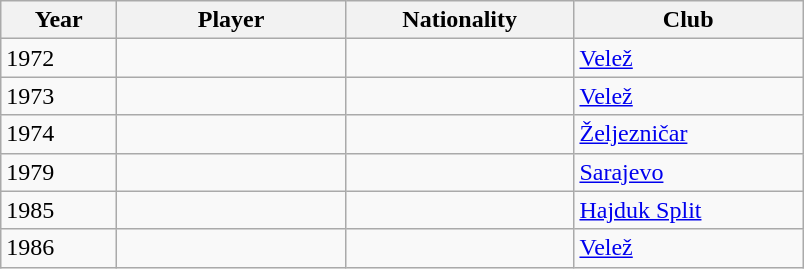<table class="sortable wikitable plainrowheaders">
<tr>
<th scope="col" width=70px>Year</th>
<th scope="col" width=145px>Player</th>
<th scope="col" width=145px>Nationality</th>
<th scope="col" width=145px>Club</th>
</tr>
<tr>
<td>1972</td>
<td></td>
<td></td>
<td><a href='#'>Velež</a></td>
</tr>
<tr>
<td>1973</td>
<td></td>
<td></td>
<td><a href='#'>Velež</a></td>
</tr>
<tr>
<td>1974</td>
<td></td>
<td></td>
<td><a href='#'>Željezničar</a></td>
</tr>
<tr>
<td>1979</td>
<td></td>
<td></td>
<td><a href='#'>Sarajevo</a></td>
</tr>
<tr>
<td>1985</td>
<td></td>
<td></td>
<td><a href='#'>Hajduk Split</a></td>
</tr>
<tr>
<td>1986</td>
<td></td>
<td></td>
<td><a href='#'>Velež</a></td>
</tr>
</table>
